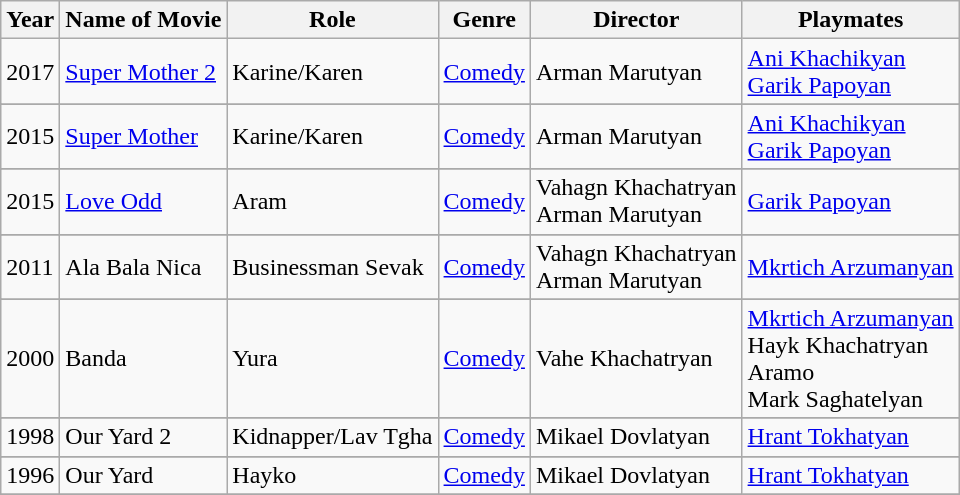<table class="wikitable sortable">
<tr>
<th>Year</th>
<th>Name of Movie</th>
<th>Role</th>
<th>Genre</th>
<th>Director</th>
<th>Playmates</th>
</tr>
<tr>
<td>2017</td>
<td><a href='#'>Super Mother 2</a></td>
<td>Karine/Karen</td>
<td><a href='#'>Comedy</a></td>
<td>Arman Marutyan</td>
<td><a href='#'>Ani Khachikyan</a><br><a href='#'>Garik Papoyan</a></td>
</tr>
<tr>
</tr>
<tr>
<td>2015</td>
<td><a href='#'>Super Mother</a></td>
<td>Karine/Karen</td>
<td><a href='#'>Comedy</a></td>
<td>Arman Marutyan</td>
<td><a href='#'>Ani Khachikyan</a><br><a href='#'>Garik Papoyan</a></td>
</tr>
<tr>
</tr>
<tr>
<td>2015</td>
<td><a href='#'>Love Odd</a></td>
<td>Aram</td>
<td><a href='#'>Comedy</a></td>
<td>Vahagn Khachatryan<br>Arman Marutyan</td>
<td><a href='#'>Garik Papoyan</a></td>
</tr>
<tr>
</tr>
<tr>
<td>2011</td>
<td>Ala Bala Nica</td>
<td>Businessman Sevak</td>
<td><a href='#'>Comedy</a></td>
<td>Vahagn Khachatryan<br>Arman Marutyan</td>
<td><a href='#'>Mkrtich Arzumanyan</a></td>
</tr>
<tr>
</tr>
<tr>
<td>2000</td>
<td>Banda</td>
<td>Yura</td>
<td><a href='#'>Comedy</a></td>
<td>Vahe Khachatryan</td>
<td><a href='#'>Mkrtich Arzumanyan</a><br>Hayk Khachatryan<br>Aramo<br>Mark Saghatelyan</td>
</tr>
<tr>
</tr>
<tr>
<td>1998</td>
<td>Our Yard 2</td>
<td>Kidnapper/Lav Tgha</td>
<td><a href='#'>Comedy</a></td>
<td>Mikael Dovlatyan</td>
<td><a href='#'>Hrant Tokhatyan</a></td>
</tr>
<tr>
</tr>
<tr>
<td>1996</td>
<td>Our Yard</td>
<td>Hayko</td>
<td><a href='#'>Comedy</a></td>
<td>Mikael Dovlatyan</td>
<td><a href='#'>Hrant Tokhatyan</a></td>
</tr>
<tr>
</tr>
</table>
